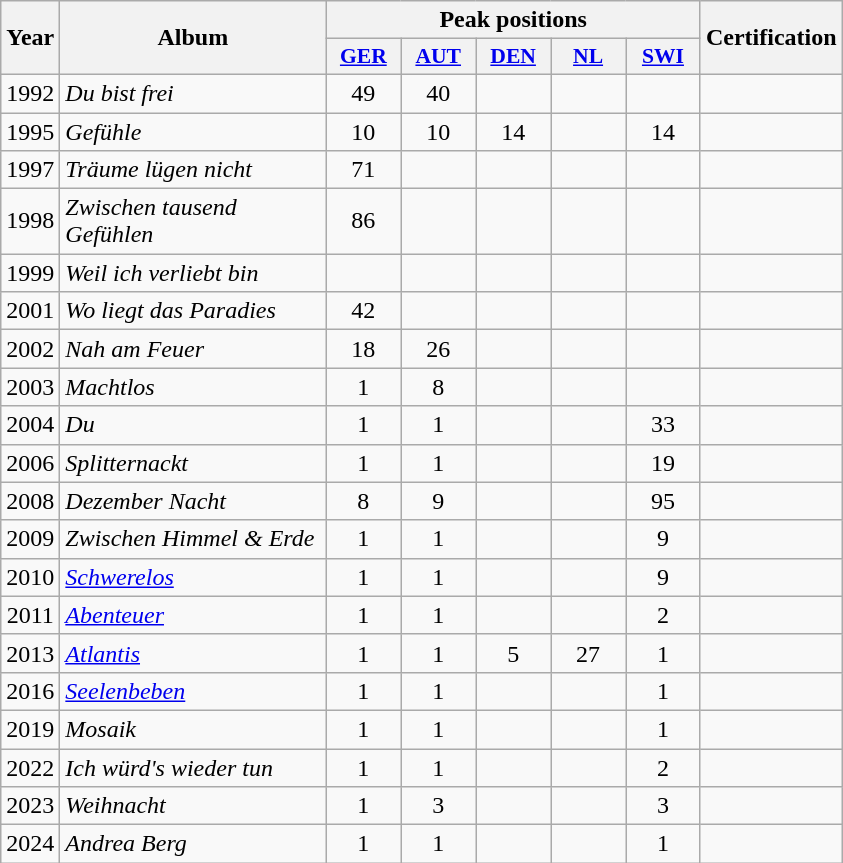<table class="wikitable">
<tr>
<th align="center" rowspan="2" width="10">Year</th>
<th align="center" rowspan="2" width="170">Album</th>
<th align="center" colspan="5" width="20">Peak positions</th>
<th align="center" rowspan="2" width="70">Certification</th>
</tr>
<tr>
<th scope="col" style="width:3em;font-size:90%;"><a href='#'>GER</a><br></th>
<th scope="col" style="width:3em;font-size:90%;"><a href='#'>AUT</a><br></th>
<th scope="col" style="width:3em;font-size:90%;"><a href='#'>DEN</a><br></th>
<th scope="col" style="width:3em;font-size:90%;"><a href='#'>NL</a></th>
<th scope="col" style="width:3em;font-size:90%;"><a href='#'>SWI</a><br></th>
</tr>
<tr>
<td style="text-align:center;">1992</td>
<td><em>Du bist frei</em></td>
<td style="text-align:center;">49</td>
<td style="text-align:center;">40</td>
<td style="text-align:center;"></td>
<td style="text-align:center;"></td>
<td style="text-align:center;"></td>
<td style="text-align:center;"></td>
</tr>
<tr>
<td style="text-align:center;">1995</td>
<td><em>Gefühle</em></td>
<td style="text-align:center;">10</td>
<td style="text-align:center;">10</td>
<td style="text-align:center;">14</td>
<td style="text-align:center;"></td>
<td style="text-align:center;">14</td>
<td style="text-align:center;"></td>
</tr>
<tr>
<td style="text-align:center;">1997</td>
<td><em>Träume lügen nicht</em></td>
<td style="text-align:center;">71</td>
<td style="text-align:center;"></td>
<td style="text-align:center;"></td>
<td style="text-align:center;"></td>
<td style="text-align:center;"></td>
<td style="text-align:center;"></td>
</tr>
<tr>
<td style="text-align:center;">1998</td>
<td><em>Zwischen tausend Gefühlen</em></td>
<td style="text-align:center;">86</td>
<td style="text-align:center;"></td>
<td style="text-align:center;"></td>
<td style="text-align:center;"></td>
<td style="text-align:center;"></td>
<td style="text-align:center;"></td>
</tr>
<tr>
<td style="text-align:center;">1999</td>
<td><em>Weil ich verliebt bin</em></td>
<td style="text-align:center;"></td>
<td style="text-align:center;"></td>
<td style="text-align:center;"></td>
<td style="text-align:center;"></td>
<td style="text-align:center;"></td>
<td style="text-align:center;"></td>
</tr>
<tr>
<td style="text-align:center;">2001</td>
<td><em>Wo liegt das Paradies</em></td>
<td style="text-align:center;">42</td>
<td style="text-align:center;"></td>
<td style="text-align:center;"></td>
<td style="text-align:center;"></td>
<td style="text-align:center;"></td>
<td style="text-align:center;"></td>
</tr>
<tr>
<td style="text-align:center;">2002</td>
<td><em>Nah am Feuer</em></td>
<td style="text-align:center;">18</td>
<td style="text-align:center;">26</td>
<td style="text-align:center;"></td>
<td style="text-align:center;"></td>
<td style="text-align:center;"></td>
<td style="text-align:center;"></td>
</tr>
<tr>
<td style="text-align:center;">2003</td>
<td><em>Machtlos</em></td>
<td style="text-align:center;">1</td>
<td style="text-align:center;">8</td>
<td style="text-align:center;"></td>
<td style="text-align:center;"></td>
<td style="text-align:center;"></td>
<td style="text-align:center;"></td>
</tr>
<tr>
<td style="text-align:center;">2004</td>
<td><em>Du</em></td>
<td style="text-align:center;">1</td>
<td style="text-align:center;">1</td>
<td style="text-align:center;"></td>
<td style="text-align:center;"></td>
<td style="text-align:center;">33</td>
<td style="text-align:center;"></td>
</tr>
<tr>
<td style="text-align:center;">2006</td>
<td><em>Splitternackt</em></td>
<td style="text-align:center;">1</td>
<td style="text-align:center;">1</td>
<td style="text-align:center;"></td>
<td style="text-align:center;"></td>
<td style="text-align:center;">19</td>
<td style="text-align:center;"></td>
</tr>
<tr>
<td style="text-align:center;">2008</td>
<td><em>Dezember Nacht</em></td>
<td style="text-align:center;">8</td>
<td style="text-align:center;">9</td>
<td style="text-align:center;"></td>
<td style="text-align:center;"></td>
<td style="text-align:center;">95</td>
<td style="text-align:center;"></td>
</tr>
<tr>
<td style="text-align:center;">2009</td>
<td><em>Zwischen Himmel & Erde</em></td>
<td style="text-align:center;">1</td>
<td style="text-align:center;">1</td>
<td style="text-align:center;"></td>
<td style="text-align:center;"></td>
<td style="text-align:center;">9</td>
<td style="text-align:center;"></td>
</tr>
<tr>
<td style="text-align:center;">2010</td>
<td><em><a href='#'>Schwerelos</a></em></td>
<td style="text-align:center;">1</td>
<td style="text-align:center;">1</td>
<td style="text-align:center;"></td>
<td style="text-align:center;"></td>
<td style="text-align:center;">9</td>
<td style="text-align:center;"></td>
</tr>
<tr>
<td style="text-align:center;">2011</td>
<td><em><a href='#'>Abenteuer</a></em></td>
<td style="text-align:center;">1</td>
<td style="text-align:center;">1</td>
<td style="text-align:center;"></td>
<td style="text-align:center;"></td>
<td style="text-align:center;">2</td>
<td style="text-align:center;"></td>
</tr>
<tr>
<td style="text-align:center;">2013</td>
<td><em><a href='#'>Atlantis</a></em></td>
<td style="text-align:center;">1</td>
<td style="text-align:center;">1</td>
<td style="text-align:center;">5</td>
<td style="text-align:center;">27</td>
<td style="text-align:center;">1</td>
<td style="text-align:center;"></td>
</tr>
<tr>
<td style="text-align:center;">2016</td>
<td><em><a href='#'>Seelenbeben</a></em></td>
<td style="text-align:center;">1</td>
<td style="text-align:center;">1</td>
<td style="text-align:center;"></td>
<td style="text-align:center;"></td>
<td style="text-align:center;">1</td>
<td style="text-align:center;"></td>
</tr>
<tr>
<td style="text-align:center;">2019</td>
<td><em>Mosaik</em></td>
<td style="text-align:center;">1</td>
<td style="text-align:center;">1</td>
<td style="text-align:center;"></td>
<td style="text-align:center;"></td>
<td style="text-align:center;">1</td>
<td style="text-align:center;"></td>
</tr>
<tr>
<td style="text-align:center;">2022</td>
<td><em>Ich würd's wieder tun</em></td>
<td style="text-align:center;">1</td>
<td style="text-align:center;">1</td>
<td style="text-align:center;"></td>
<td style="text-align:center;"></td>
<td style="text-align:center;">2</td>
<td style="text-align:center;"></td>
</tr>
<tr>
<td style="text-align:center;">2023</td>
<td><em>Weihnacht</em></td>
<td style="text-align:center;">1</td>
<td style="text-align:center;">3</td>
<td style="text-align:center;"></td>
<td style="text-align:center;"></td>
<td style="text-align:center;">3</td>
<td style="text-align:center;"></td>
</tr>
<tr>
<td style="text-align:center;">2024</td>
<td><em>Andrea Berg</em></td>
<td style="text-align:center;">1</td>
<td style="text-align:center;">1</td>
<td style="text-align:center;"></td>
<td style="text-align:center;"></td>
<td style="text-align:center;">1</td>
<td style="text-align:center;"></td>
</tr>
</table>
